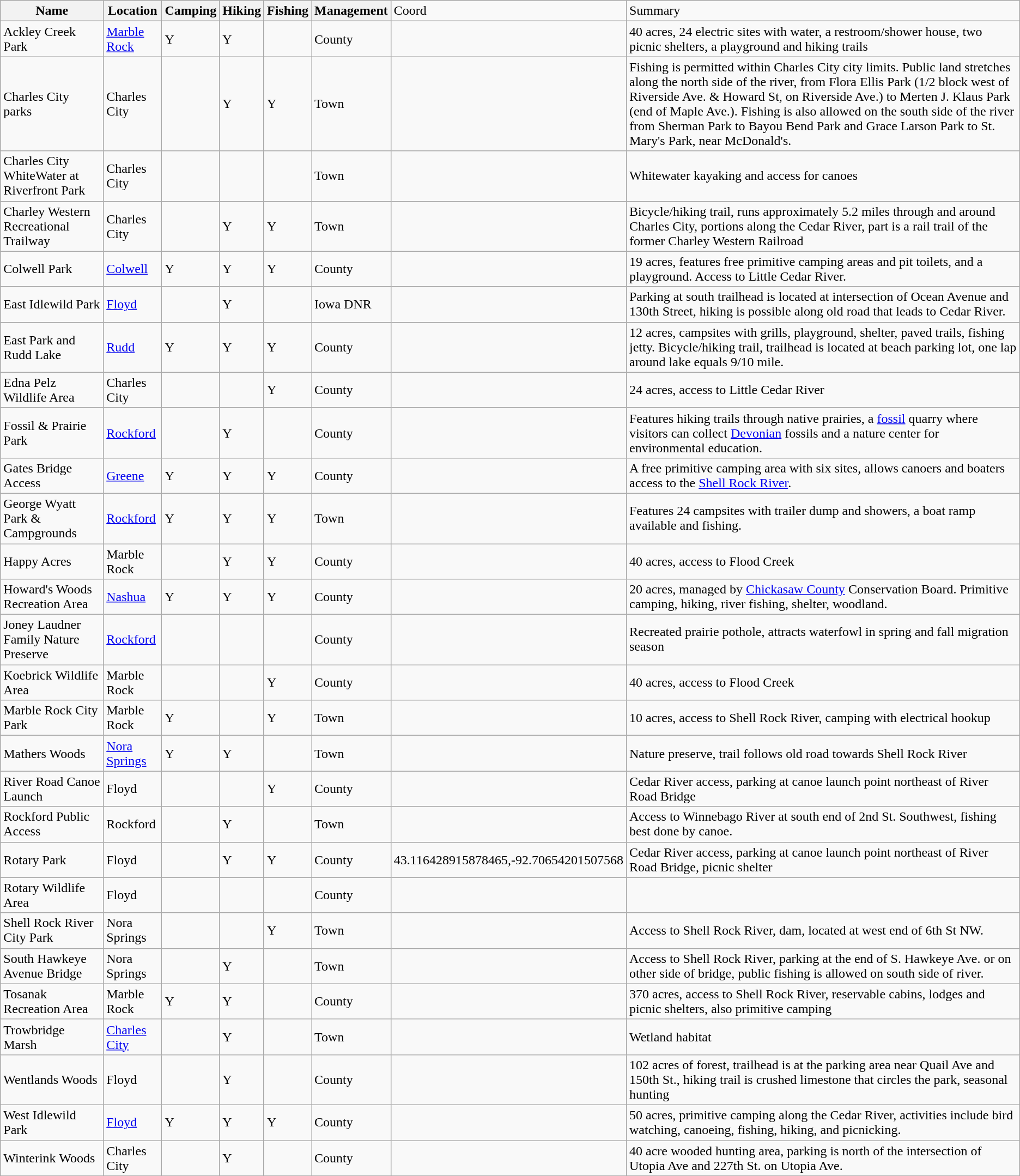<table class="wikitable sortable">
<tr>
<th>Name</th>
<th>Location</th>
<th>Camping</th>
<th>Hiking</th>
<th>Fishing</th>
<th>Management</th>
<td>Coord</td>
<td>Summary</td>
</tr>
<tr>
<td>Ackley Creek Park</td>
<td><a href='#'>Marble Rock</a></td>
<td>Y</td>
<td>Y</td>
<td></td>
<td>County</td>
<td><small></small></td>
<td>40 acres, 24 electric sites with water, a restroom/shower house, two picnic shelters, a playground and hiking trails</td>
</tr>
<tr>
<td>Charles City parks</td>
<td>Charles City</td>
<td></td>
<td>Y</td>
<td>Y</td>
<td>Town</td>
<td></td>
<td>Fishing is permitted within Charles City city limits. Public land stretches along the north side of the river, from Flora Ellis Park (1/2 block west of Riverside Ave. & Howard St, on Riverside Ave.) to Merten J. Klaus Park (end of Maple Ave.). Fishing is also allowed on the south side of the river from Sherman Park to Bayou Bend Park and Grace Larson Park to St. Mary's Park, near McDonald's.</td>
</tr>
<tr>
<td>Charles City WhiteWater at Riverfront Park</td>
<td>Charles City</td>
<td></td>
<td></td>
<td></td>
<td>Town</td>
<td></td>
<td>Whitewater kayaking and access for canoes</td>
</tr>
<tr>
<td>Charley Western Recreational Trailway</td>
<td>Charles City</td>
<td></td>
<td>Y</td>
<td>Y</td>
<td>Town</td>
<td></td>
<td>Bicycle/hiking trail, runs approximately 5.2 miles through and around Charles City, portions along the Cedar River, part is a rail trail of the former Charley Western Railroad</td>
</tr>
<tr>
<td>Colwell Park</td>
<td><a href='#'>Colwell</a></td>
<td>Y</td>
<td>Y</td>
<td>Y</td>
<td>County</td>
<td><small></small></td>
<td>19 acres, features free primitive camping areas and pit toilets, and a playground. Access to Little Cedar River.</td>
</tr>
<tr>
<td>East Idlewild Park</td>
<td><a href='#'>Floyd</a></td>
<td></td>
<td>Y</td>
<td></td>
<td>Iowa DNR</td>
<td><small></small></td>
<td>Parking at south trailhead is located at intersection of Ocean Avenue and 130th Street, hiking is possible along old road that leads to Cedar River.</td>
</tr>
<tr>
<td>East Park and Rudd Lake</td>
<td><a href='#'>Rudd</a></td>
<td>Y</td>
<td>Y</td>
<td>Y</td>
<td>County</td>
<td><small></small></td>
<td>12 acres, campsites with grills, playground, shelter, paved trails, fishing jetty. Bicycle/hiking trail, trailhead is located at beach parking lot, one lap around lake equals 9/10 mile.</td>
</tr>
<tr>
<td>Edna Pelz Wildlife Area</td>
<td>Charles City</td>
<td></td>
<td></td>
<td>Y</td>
<td>County</td>
<td><small></small></td>
<td>24 acres, access to Little Cedar River</td>
</tr>
<tr>
<td>Fossil & Prairie Park</td>
<td><a href='#'>Rockford</a></td>
<td></td>
<td>Y</td>
<td></td>
<td>County</td>
<td><small></small></td>
<td>Features hiking trails through native prairies, a <a href='#'>fossil</a> quarry where visitors can collect <a href='#'>Devonian</a> fossils and a nature center for environmental education.</td>
</tr>
<tr>
<td>Gates Bridge Access</td>
<td><a href='#'>Greene</a></td>
<td>Y</td>
<td>Y</td>
<td>Y</td>
<td>County</td>
<td><small></small></td>
<td>A free primitive camping area with six sites, allows canoers and boaters access to the <a href='#'>Shell Rock River</a>.</td>
</tr>
<tr>
<td>George Wyatt Park & Campgrounds</td>
<td><a href='#'>Rockford</a></td>
<td>Y</td>
<td>Y</td>
<td>Y</td>
<td>Town</td>
<td><small></small></td>
<td>Features 24 campsites with trailer dump and showers, a boat ramp available and fishing.</td>
</tr>
<tr>
<td>Happy Acres</td>
<td>Marble Rock</td>
<td></td>
<td>Y</td>
<td>Y</td>
<td>County</td>
<td><small></small></td>
<td>40 acres, access to Flood Creek</td>
</tr>
<tr>
<td>Howard's Woods Recreation Area</td>
<td><a href='#'>Nashua</a></td>
<td>Y</td>
<td>Y</td>
<td>Y</td>
<td>County</td>
<td><small></small></td>
<td>20 acres, managed by <a href='#'>Chickasaw County</a> Conservation Board. Primitive camping, hiking, river fishing, shelter, woodland.</td>
</tr>
<tr>
<td>Joney Laudner Family Nature Preserve</td>
<td><a href='#'>Rockford</a></td>
<td></td>
<td></td>
<td></td>
<td>County</td>
<td><small></small></td>
<td>Recreated prairie pothole, attracts waterfowl in spring and fall migration season</td>
</tr>
<tr>
<td>Koebrick Wildlife Area</td>
<td>Marble Rock</td>
<td></td>
<td></td>
<td>Y</td>
<td>County</td>
<td><small></small></td>
<td>40 acres, access to Flood Creek</td>
</tr>
<tr>
<td>Marble Rock City Park</td>
<td>Marble Rock</td>
<td>Y</td>
<td></td>
<td>Y</td>
<td>Town</td>
<td><small></small></td>
<td>10 acres, access to Shell Rock River, camping with electrical hookup</td>
</tr>
<tr>
<td>Mathers Woods</td>
<td><a href='#'>Nora Springs</a></td>
<td>Y</td>
<td>Y</td>
<td></td>
<td>Town</td>
<td><small></small></td>
<td>Nature preserve, trail follows old road towards Shell Rock River</td>
</tr>
<tr>
<td>River Road Canoe Launch</td>
<td>Floyd</td>
<td></td>
<td></td>
<td>Y</td>
<td>County</td>
<td><small></small></td>
<td>Cedar River access, parking at canoe launch point northeast of River Road Bridge</td>
</tr>
<tr>
<td>Rockford Public Access</td>
<td>Rockford</td>
<td></td>
<td>Y</td>
<td></td>
<td>Town</td>
<td><small></small></td>
<td>Access to Winnebago River at south end of 2nd St. Southwest, fishing best done by canoe.</td>
</tr>
<tr>
<td>Rotary Park</td>
<td>Floyd</td>
<td></td>
<td>Y</td>
<td>Y</td>
<td>County</td>
<td><small></small> 43.116428915878465,-92.70654201507568</td>
<td>Cedar River access, parking at canoe launch point northeast of River Road Bridge, picnic shelter</td>
</tr>
<tr>
<td>Rotary Wildlife Area</td>
<td>Floyd</td>
<td></td>
<td></td>
<td></td>
<td>County</td>
<td><small></small></td>
<td></td>
</tr>
<tr>
<td>Shell Rock River City Park</td>
<td>Nora Springs</td>
<td></td>
<td></td>
<td>Y</td>
<td>Town</td>
<td><small></small></td>
<td>Access to Shell Rock River, dam, located at west end of 6th St NW.</td>
</tr>
<tr>
<td>South Hawkeye Avenue Bridge</td>
<td>Nora Springs</td>
<td></td>
<td>Y</td>
<td></td>
<td>Town</td>
<td><small></small></td>
<td>Access to Shell Rock River, parking at the end of S. Hawkeye Ave. or on other side of bridge, public fishing is allowed on south side of river.</td>
</tr>
<tr>
<td>Tosanak Recreation Area</td>
<td>Marble Rock</td>
<td>Y</td>
<td>Y</td>
<td></td>
<td>County</td>
<td><small></small></td>
<td>370 acres, access to Shell Rock River, reservable cabins, lodges and picnic shelters, also primitive camping</td>
</tr>
<tr>
<td>Trowbridge Marsh</td>
<td><a href='#'>Charles City</a></td>
<td></td>
<td>Y</td>
<td></td>
<td>Town</td>
<td><small></small></td>
<td>Wetland habitat</td>
</tr>
<tr>
<td>Wentlands Woods</td>
<td>Floyd</td>
<td></td>
<td>Y</td>
<td></td>
<td>County</td>
<td><small></small></td>
<td>102 acres of forest, trailhead is at the parking area near Quail Ave and 150th St., hiking trail is crushed limestone that circles the park, seasonal hunting</td>
</tr>
<tr>
<td>West Idlewild Park</td>
<td><a href='#'>Floyd</a></td>
<td>Y</td>
<td>Y</td>
<td>Y</td>
<td>County</td>
<td><small></small></td>
<td>50 acres, primitive camping along the Cedar River, activities include bird watching, canoeing, fishing, hiking, and picnicking.</td>
</tr>
<tr>
<td>Winterink Woods</td>
<td>Charles City</td>
<td></td>
<td>Y</td>
<td></td>
<td>County</td>
<td><small></small></td>
<td>40 acre wooded hunting area, parking is north of the intersection of Utopia Ave and 227th St. on Utopia Ave.</td>
</tr>
<tr>
</tr>
</table>
